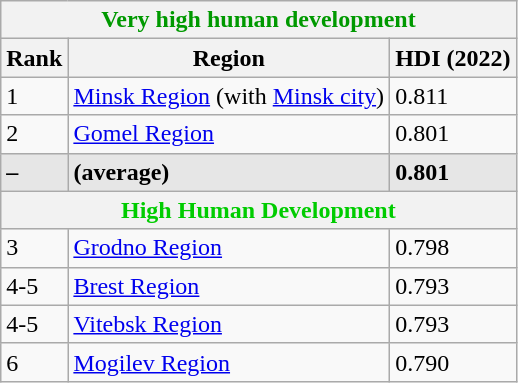<table class="wikitable sortable">
<tr>
<th style="color:#090" colspan="4">Very high human development</th>
</tr>
<tr>
<th>Rank</th>
<th>Region</th>
<th>HDI (2022)</th>
</tr>
<tr>
<td>1</td>
<td><a href='#'>Minsk Region</a> (with <a href='#'>Minsk city</a>)</td>
<td>0.811</td>
</tr>
<tr>
<td>2</td>
<td><a href='#'>Gomel Region</a></td>
<td>0.801</td>
</tr>
<tr style="background:#e6e6e6">
<td><strong>–</strong></td>
<td><strong> (average)</strong></td>
<td><strong>0.801</strong></td>
</tr>
<tr>
<th colspan="6" style="color:#0c0;">High Human Development</th>
</tr>
<tr>
<td>3</td>
<td><a href='#'>Grodno Region</a></td>
<td>0.798</td>
</tr>
<tr>
<td>4-5</td>
<td><a href='#'>Brest Region</a></td>
<td>0.793</td>
</tr>
<tr>
<td>4-5</td>
<td><a href='#'>Vitebsk Region</a></td>
<td>0.793</td>
</tr>
<tr>
<td>6</td>
<td><a href='#'>Mogilev Region</a></td>
<td>0.790</td>
</tr>
</table>
